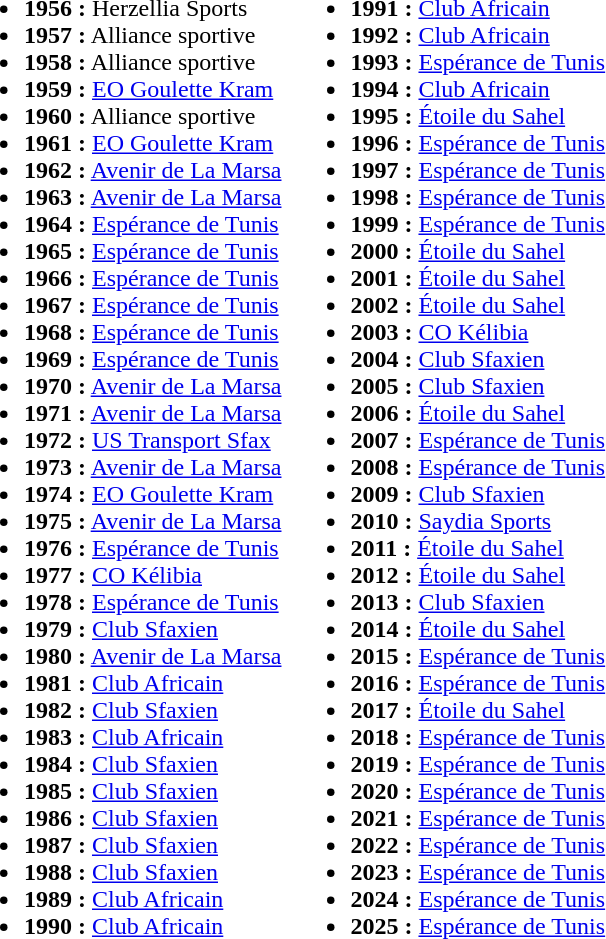<table border="0" cellpadding="2">
<tr valign="top">
<td><br><ul><li><strong>1956 :</strong> Herzellia Sports</li><li><strong>1957 :</strong> Alliance sportive</li><li><strong>1958 :</strong> Alliance sportive</li><li><strong>1959 :</strong> <a href='#'>EO Goulette Kram</a></li><li><strong>1960 :</strong> Alliance sportive</li><li><strong>1961 :</strong> <a href='#'>EO Goulette Kram</a></li><li><strong>1962 :</strong> <a href='#'>Avenir de La Marsa</a></li><li><strong>1963 :</strong> <a href='#'>Avenir de La Marsa</a></li><li><strong>1964 :</strong> <a href='#'>Espérance de Tunis</a></li><li><strong>1965 :</strong> <a href='#'>Espérance de Tunis</a></li><li><strong>1966 :</strong> <a href='#'>Espérance de Tunis</a></li><li><strong>1967 :</strong> <a href='#'>Espérance de Tunis</a></li><li><strong>1968 :</strong> <a href='#'>Espérance de Tunis</a></li><li><strong>1969 :</strong> <a href='#'>Espérance de Tunis</a></li><li><strong>1970 :</strong> <a href='#'>Avenir de La Marsa</a></li><li><strong>1971 :</strong> <a href='#'>Avenir de La Marsa</a></li><li><strong>1972 :</strong> <a href='#'>US Transport Sfax</a></li><li><strong>1973 :</strong> <a href='#'>Avenir de La Marsa</a></li><li><strong>1974 :</strong> <a href='#'>EO Goulette Kram</a></li><li><strong>1975 :</strong> <a href='#'>Avenir de La Marsa</a></li><li><strong>1976 :</strong> <a href='#'>Espérance de Tunis</a></li><li><strong>1977 :</strong> <a href='#'>CO Kélibia</a></li><li><strong>1978 :</strong> <a href='#'>Espérance de Tunis</a></li><li><strong>1979 :</strong> <a href='#'>Club Sfaxien</a></li><li><strong>1980 :</strong> <a href='#'>Avenir de La Marsa</a></li><li><strong>1981 :</strong> <a href='#'>Club Africain</a></li><li><strong>1982 :</strong> <a href='#'>Club Sfaxien</a></li><li><strong>1983 :</strong> <a href='#'>Club Africain</a></li><li><strong>1984 :</strong> <a href='#'>Club Sfaxien</a></li><li><strong>1985 :</strong> <a href='#'>Club Sfaxien</a></li><li><strong>1986 :</strong> <a href='#'>Club Sfaxien</a></li><li><strong>1987 :</strong> <a href='#'>Club Sfaxien</a></li><li><strong>1988 :</strong> <a href='#'>Club Sfaxien</a></li><li><strong>1989 :</strong> <a href='#'>Club Africain</a></li><li><strong>1990 :</strong> <a href='#'>Club Africain</a></li></ul></td>
<td><br><ul><li><strong>1991 :</strong> <a href='#'>Club Africain</a></li><li><strong>1992 :</strong> <a href='#'>Club Africain</a></li><li><strong>1993 :</strong> <a href='#'>Espérance de Tunis</a></li><li><strong>1994 :</strong> <a href='#'>Club Africain</a></li><li><strong>1995 :</strong> <a href='#'>Étoile du Sahel</a></li><li><strong>1996 :</strong> <a href='#'>Espérance de Tunis</a></li><li><strong>1997 :</strong> <a href='#'>Espérance de Tunis</a></li><li><strong>1998 :</strong> <a href='#'>Espérance de Tunis</a></li><li><strong>1999 :</strong> <a href='#'>Espérance de Tunis</a></li><li><strong>2000 :</strong> <a href='#'>Étoile du Sahel</a></li><li><strong>2001 :</strong> <a href='#'>Étoile du Sahel</a></li><li><strong>2002 :</strong> <a href='#'>Étoile du Sahel</a></li><li><strong>2003 :</strong> <a href='#'>CO Kélibia</a></li><li><strong>2004 :</strong> <a href='#'>Club Sfaxien</a></li><li><strong>2005 :</strong> <a href='#'>Club Sfaxien</a></li><li><strong>2006 :</strong> <a href='#'>Étoile du Sahel</a></li><li><strong>2007 :</strong> <a href='#'>Espérance de Tunis</a></li><li><strong>2008 :</strong> <a href='#'>Espérance de Tunis</a></li><li><strong>2009 :</strong> <a href='#'>Club Sfaxien</a></li><li><strong>2010 :</strong> <a href='#'>Saydia Sports</a></li><li><strong>2011 :</strong> <a href='#'>Étoile du Sahel</a></li><li><strong>2012 :</strong> <a href='#'>Étoile du Sahel</a></li><li><strong>2013 :</strong> <a href='#'>Club Sfaxien</a></li><li><strong>2014 :</strong> <a href='#'>Étoile du Sahel</a></li><li><strong>2015 :</strong> <a href='#'>Espérance de Tunis</a></li><li><strong>2016 :</strong> <a href='#'>Espérance de Tunis</a></li><li><strong>2017 :</strong> <a href='#'>Étoile du Sahel</a></li><li><strong>2018 :</strong> <a href='#'>Espérance de Tunis</a></li><li><strong>2019 :</strong> <a href='#'>Espérance de Tunis</a></li><li><strong>2020 :</strong> <a href='#'>Espérance de Tunis</a></li><li><strong>2021 :</strong> <a href='#'>Espérance de Tunis</a></li><li><strong>2022 :</strong> <a href='#'>Espérance de Tunis</a></li><li><strong>2023 :</strong> <a href='#'>Espérance de Tunis</a></li><li><strong>2024 :</strong> <a href='#'>Espérance de Tunis</a></li><li><strong>2025 :</strong> <a href='#'>Espérance de Tunis</a></li></ul></td>
</tr>
</table>
